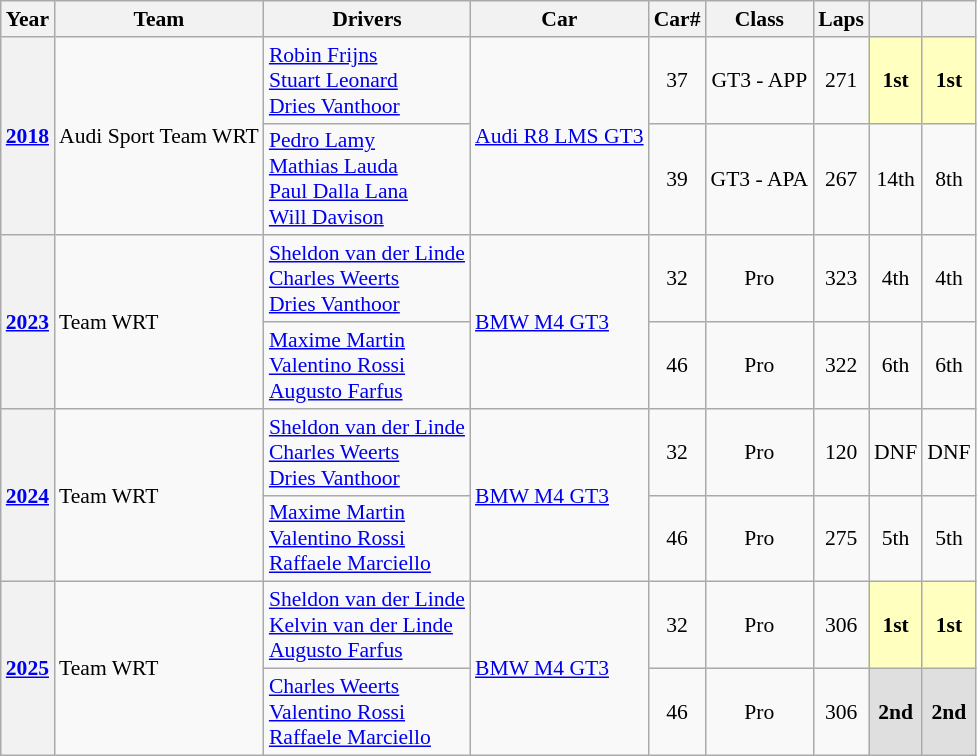<table class="wikitable" style="font-size: 90%; text-align:center;">
<tr>
<th>Year</th>
<th>Team</th>
<th>Drivers</th>
<th>Car</th>
<th>Car#</th>
<th>Class</th>
<th>Laps</th>
<th></th>
<th></th>
</tr>
<tr>
<th style="text-align:left;" rowspan="2"><a href='#'>2018</a></th>
<td style="text-align:left;" rowspan="2"> Audi Sport Team WRT</td>
<td style="text-align:left;"> <a href='#'>Robin Frijns</a><br> <a href='#'>Stuart Leonard</a><br> <a href='#'>Dries Vanthoor</a></td>
<td style="text-align:left;" rowspan="2"><a href='#'>Audi R8 LMS GT3</a></td>
<td>37</td>
<td>GT3 - APP</td>
<td>271</td>
<td style="background:#FFFFBF;"><strong>1st</strong></td>
<td style="background:#FFFFBF;"><strong>1st</strong></td>
</tr>
<tr>
<td style="text-align:left;"> <a href='#'>Pedro Lamy</a><br> <a href='#'>Mathias Lauda</a><br> <a href='#'>Paul Dalla Lana</a><br> <a href='#'>Will Davison</a></td>
<td>39</td>
<td>GT3 - APA</td>
<td>267</td>
<td>14th</td>
<td>8th</td>
</tr>
<tr>
<th style="text-align:left;" rowspan="2"><a href='#'>2023</a></th>
<td style="text-align:left;" rowspan="2"> Team WRT</td>
<td style="text-align:left;"> <a href='#'>Sheldon van der Linde</a><br> <a href='#'>Charles Weerts</a><br> <a href='#'>Dries Vanthoor</a></td>
<td style="text-align:left;" rowspan="2"><a href='#'>BMW M4 GT3</a></td>
<td>32</td>
<td>Pro</td>
<td>323</td>
<td>4th</td>
<td>4th</td>
</tr>
<tr>
<td style="text-align:left;"> <a href='#'>Maxime Martin</a><br> <a href='#'>Valentino Rossi</a><br> <a href='#'>Augusto Farfus</a></td>
<td>46</td>
<td>Pro</td>
<td>322</td>
<td>6th</td>
<td>6th</td>
</tr>
<tr>
<th style="text-align:left;" rowspan="2"><a href='#'>2024</a></th>
<td style="text-align:left;" rowspan="2"> Team WRT</td>
<td style="text-align:left;"> <a href='#'>Sheldon van der Linde</a><br> <a href='#'>Charles Weerts</a><br> <a href='#'>Dries Vanthoor</a></td>
<td style="text-align:left;" rowspan="2"><a href='#'>BMW M4 GT3</a></td>
<td>32</td>
<td>Pro</td>
<td>120</td>
<td>DNF</td>
<td>DNF</td>
</tr>
<tr>
<td style="text-align:left;"> <a href='#'>Maxime Martin</a><br> <a href='#'>Valentino Rossi</a><br> <a href='#'>Raffaele Marciello</a></td>
<td>46</td>
<td>Pro</td>
<td>275</td>
<td>5th</td>
<td>5th</td>
</tr>
<tr>
<th style="text-align:left;" rowspan="2"><a href='#'>2025</a></th>
<td style="text-align:left;" rowspan="2"> Team WRT</td>
<td style="text-align:left;"> <a href='#'>Sheldon van der Linde</a><br> <a href='#'>Kelvin van der Linde</a><br> <a href='#'>Augusto Farfus</a></td>
<td style="text-align:left;" rowspan="2"><a href='#'>BMW M4 GT3</a></td>
<td>32</td>
<td>Pro</td>
<td>306</td>
<td style="background:#FFFFBF;"><strong>1st</strong></td>
<td style="background:#FFFFBF;"><strong>1st</strong></td>
</tr>
<tr>
<td style="text-align:left;"> <a href='#'>Charles Weerts</a><br> <a href='#'>Valentino Rossi</a><br> <a href='#'>Raffaele Marciello</a></td>
<td>46</td>
<td>Pro</td>
<td>306</td>
<td style="background:#DFDFDF;"><strong>2nd</strong></td>
<td style="background:#DFDFDF;"><strong>2nd</strong></td>
</tr>
</table>
